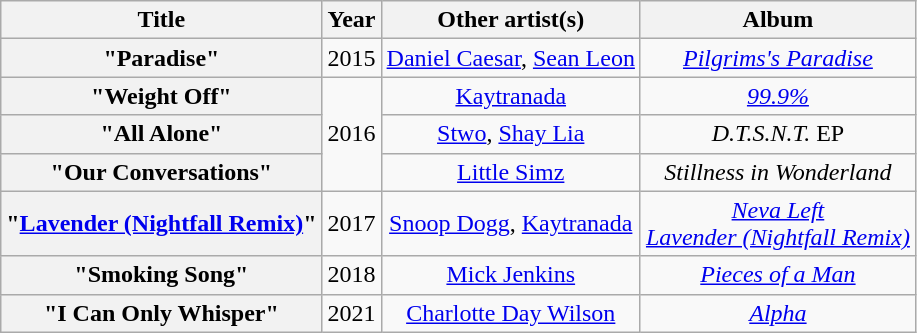<table class="wikitable plainrowheaders" style="text-align:center;">
<tr>
<th scope="col">Title</th>
<th scope="col">Year</th>
<th scope="col">Other artist(s)</th>
<th scope="col">Album</th>
</tr>
<tr>
<th scope="row">"Paradise"</th>
<td>2015</td>
<td><a href='#'>Daniel Caesar</a>, <a href='#'>Sean Leon</a></td>
<td><em><a href='#'>Pilgrims's Paradise</a></em></td>
</tr>
<tr>
<th scope="row">"Weight Off"</th>
<td rowspan="3">2016</td>
<td><a href='#'>Kaytranada</a></td>
<td><em><a href='#'>99.9%</a></em></td>
</tr>
<tr>
<th scope="row">"All Alone"</th>
<td><a href='#'>Stwo</a>, <a href='#'>Shay Lia</a></td>
<td><em>D.T.S.N.T.</em> EP</td>
</tr>
<tr>
<th scope="row">"Our Conversations"</th>
<td><a href='#'>Little Simz</a></td>
<td><em>Stillness in Wonderland</em></td>
</tr>
<tr>
<th scope="row">"<a href='#'>Lavender (Nightfall Remix)</a>"</th>
<td>2017</td>
<td><a href='#'>Snoop Dogg</a>, <a href='#'>Kaytranada</a></td>
<td><em><a href='#'>Neva Left</a></em><br><em><a href='#'>Lavender (Nightfall Remix)</a></em></td>
</tr>
<tr>
<th scope="row">"Smoking Song"</th>
<td>2018</td>
<td><a href='#'>Mick Jenkins</a></td>
<td><em><a href='#'>Pieces of a Man</a></em></td>
</tr>
<tr>
<th scope="row">"I Can Only Whisper"</th>
<td>2021</td>
<td><a href='#'>Charlotte Day Wilson</a></td>
<td><em><a href='#'>Alpha</a></em></td>
</tr>
</table>
